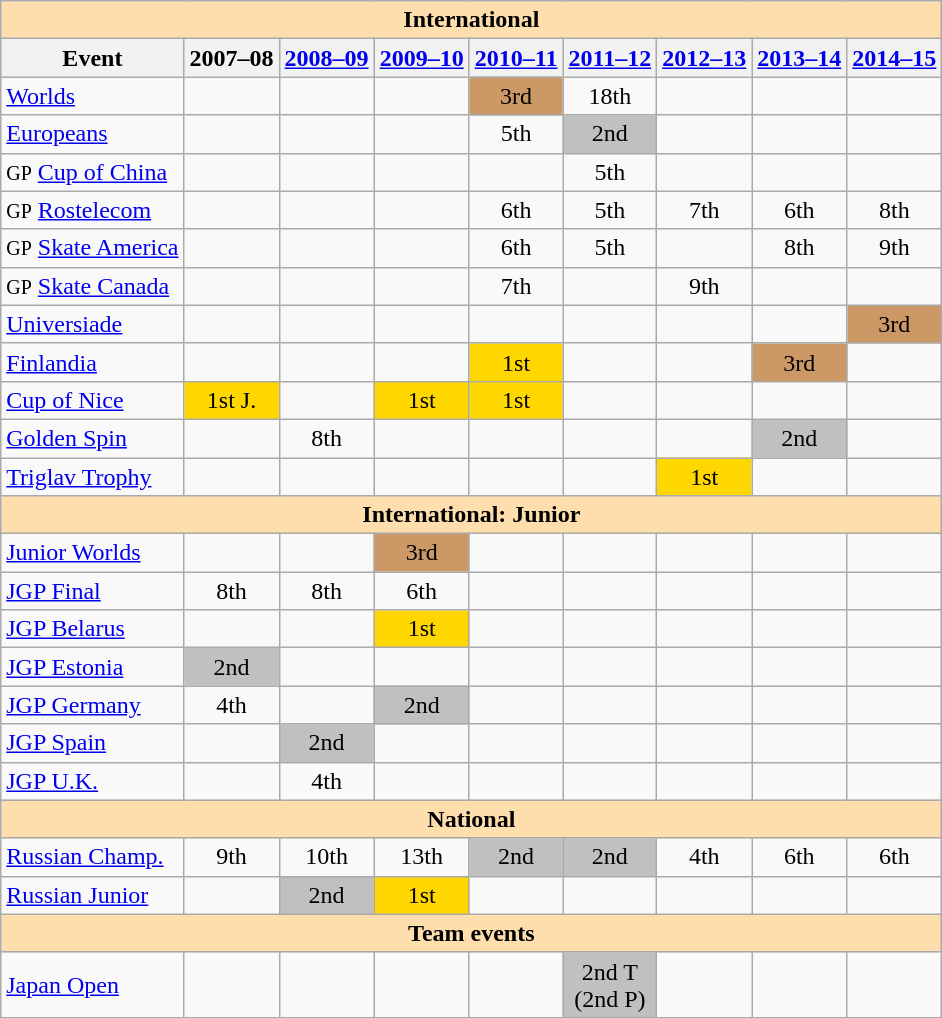<table class="wikitable" style="text-align:center">
<tr>
<th colspan="9" style="background-color: #ffdead; " align="center"><strong>International</strong></th>
</tr>
<tr>
<th>Event</th>
<th>2007–08</th>
<th><a href='#'>2008–09</a></th>
<th><a href='#'>2009–10</a></th>
<th><a href='#'>2010–11</a></th>
<th><a href='#'>2011–12</a></th>
<th><a href='#'>2012–13</a></th>
<th><a href='#'>2013–14</a></th>
<th><a href='#'>2014–15</a></th>
</tr>
<tr>
<td align=left><a href='#'>Worlds</a></td>
<td></td>
<td></td>
<td></td>
<td bgcolor=cc9966>3rd</td>
<td>18th</td>
<td></td>
<td></td>
<td></td>
</tr>
<tr>
<td align=left><a href='#'>Europeans</a></td>
<td></td>
<td></td>
<td></td>
<td>5th</td>
<td bgcolor=silver>2nd</td>
<td></td>
<td></td>
<td></td>
</tr>
<tr>
<td align=left><small>GP</small> <a href='#'>Cup of China</a></td>
<td></td>
<td></td>
<td></td>
<td></td>
<td>5th</td>
<td></td>
<td></td>
<td></td>
</tr>
<tr>
<td align=left><small>GP</small> <a href='#'>Rostelecom</a></td>
<td></td>
<td></td>
<td></td>
<td>6th</td>
<td>5th</td>
<td>7th</td>
<td>6th</td>
<td>8th</td>
</tr>
<tr>
<td align=left><small>GP</small> <a href='#'>Skate America</a></td>
<td></td>
<td></td>
<td></td>
<td>6th</td>
<td>5th</td>
<td></td>
<td>8th</td>
<td>9th</td>
</tr>
<tr>
<td align=left><small>GP</small> <a href='#'>Skate Canada</a></td>
<td></td>
<td></td>
<td></td>
<td>7th</td>
<td></td>
<td>9th</td>
<td></td>
<td></td>
</tr>
<tr>
<td align=left><a href='#'>Universiade</a></td>
<td></td>
<td></td>
<td></td>
<td></td>
<td></td>
<td></td>
<td></td>
<td bgcolor=cc9966>3rd</td>
</tr>
<tr>
<td align=left><a href='#'>Finlandia</a></td>
<td></td>
<td></td>
<td></td>
<td bgcolor=gold>1st</td>
<td></td>
<td></td>
<td bgcolor=cc9966>3rd</td>
<td></td>
</tr>
<tr>
<td align=left><a href='#'>Cup of Nice</a></td>
<td bgcolor=gold>1st J.</td>
<td></td>
<td bgcolor=gold>1st</td>
<td bgcolor=gold>1st</td>
<td></td>
<td></td>
<td></td>
<td></td>
</tr>
<tr>
<td align=left><a href='#'>Golden Spin</a></td>
<td></td>
<td>8th</td>
<td></td>
<td></td>
<td></td>
<td></td>
<td bgcolor=silver>2nd</td>
<td></td>
</tr>
<tr>
<td align=left><a href='#'>Triglav Trophy</a></td>
<td></td>
<td></td>
<td></td>
<td></td>
<td></td>
<td bgcolor=gold>1st</td>
<td></td>
<td></td>
</tr>
<tr>
<th colspan="9" style="background-color: #ffdead; " align="center"><strong>International: Junior</strong></th>
</tr>
<tr>
<td align=left><a href='#'>Junior Worlds</a></td>
<td></td>
<td></td>
<td bgcolor=cc9966>3rd</td>
<td></td>
<td></td>
<td></td>
<td></td>
<td></td>
</tr>
<tr>
<td align=left><a href='#'>JGP Final</a></td>
<td>8th</td>
<td>8th</td>
<td>6th</td>
<td></td>
<td></td>
<td></td>
<td></td>
<td></td>
</tr>
<tr>
<td align=left><a href='#'>JGP Belarus</a></td>
<td></td>
<td></td>
<td bgcolor=gold>1st</td>
<td></td>
<td></td>
<td></td>
<td></td>
<td></td>
</tr>
<tr>
<td align=left><a href='#'>JGP Estonia</a></td>
<td bgcolor=silver>2nd</td>
<td></td>
<td></td>
<td></td>
<td></td>
<td></td>
<td></td>
<td></td>
</tr>
<tr>
<td align=left><a href='#'>JGP Germany</a></td>
<td>4th</td>
<td></td>
<td bgcolor=silver>2nd</td>
<td></td>
<td></td>
<td></td>
<td></td>
<td></td>
</tr>
<tr>
<td align=left><a href='#'>JGP Spain</a></td>
<td></td>
<td bgcolor=silver>2nd</td>
<td></td>
<td></td>
<td></td>
<td></td>
<td></td>
<td></td>
</tr>
<tr>
<td align=left><a href='#'>JGP U.K.</a></td>
<td></td>
<td>4th</td>
<td></td>
<td></td>
<td></td>
<td></td>
<td></td>
<td></td>
</tr>
<tr>
<th colspan="9" style="background-color: #ffdead; " align="center"><strong>National</strong></th>
</tr>
<tr>
<td align=left><a href='#'>Russian Champ.</a></td>
<td>9th</td>
<td>10th</td>
<td>13th</td>
<td bgcolor=silver>2nd</td>
<td bgcolor=silver>2nd</td>
<td>4th</td>
<td>6th</td>
<td>6th</td>
</tr>
<tr>
<td align=left><a href='#'>Russian Junior</a></td>
<td></td>
<td bgcolor=silver>2nd</td>
<td bgcolor=gold>1st</td>
<td></td>
<td></td>
<td></td>
<td></td>
<td></td>
</tr>
<tr>
<th colspan="9" style="background-color: #ffdead; " align="center"><strong>Team events</strong></th>
</tr>
<tr>
<td align=left><a href='#'>Japan Open</a></td>
<td></td>
<td></td>
<td></td>
<td></td>
<td bgcolor=silver>2nd T <br>(2nd P)</td>
<td></td>
<td></td>
<td></td>
</tr>
</table>
